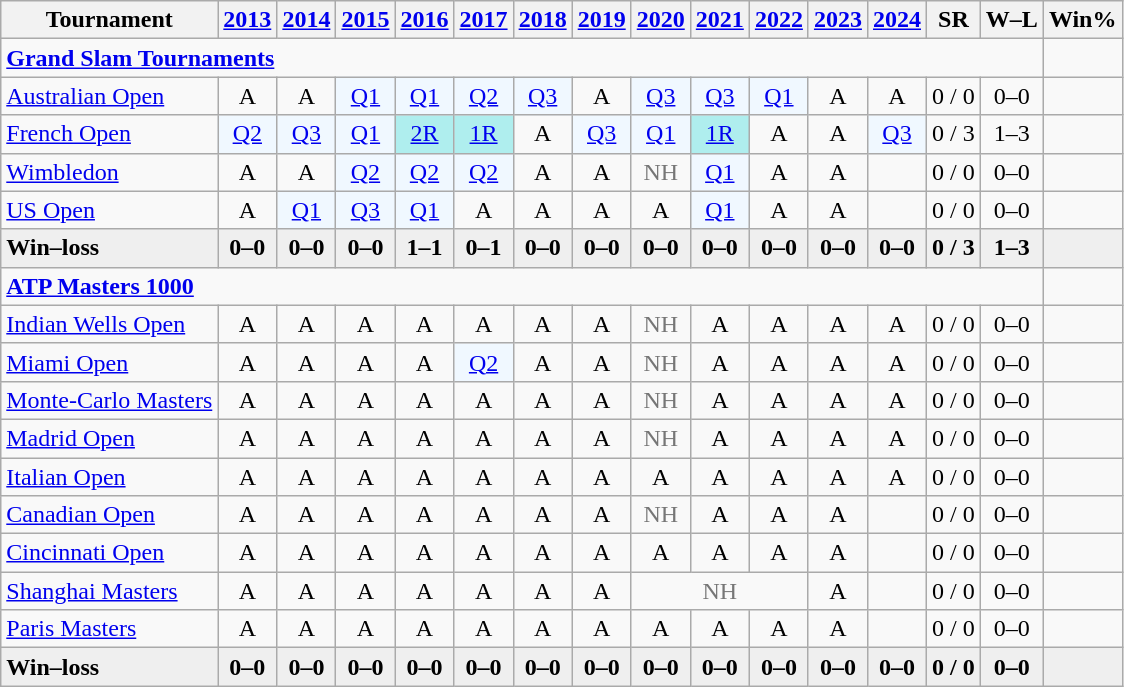<table class="wikitable" style=text-align:center>
<tr>
<th>Tournament</th>
<th><a href='#'>2013</a></th>
<th><a href='#'>2014</a></th>
<th><a href='#'>2015</a></th>
<th><a href='#'>2016</a></th>
<th><a href='#'>2017</a></th>
<th><a href='#'>2018</a></th>
<th><a href='#'>2019</a></th>
<th><a href='#'>2020</a></th>
<th><a href='#'>2021</a></th>
<th><a href='#'>2022</a></th>
<th><a href='#'>2023</a></th>
<th><a href='#'>2024</a></th>
<th>SR</th>
<th>W–L</th>
<th>Win%</th>
</tr>
<tr>
<td colspan="15" align="left"><a href='#'><strong>Grand Slam Tournaments</strong></a></td>
</tr>
<tr>
<td align=left><a href='#'>Australian Open</a></td>
<td>A</td>
<td>A</td>
<td bgcolor=f0f8ff><a href='#'>Q1</a></td>
<td bgcolor=f0f8ff><a href='#'>Q1</a></td>
<td bgcolor=f0f8ff><a href='#'>Q2</a></td>
<td bgcolor=f0f8ff><a href='#'>Q3</a></td>
<td>A</td>
<td bgcolor=f0f8ff><a href='#'>Q3</a></td>
<td bgcolor=f0f8ff><a href='#'>Q3</a></td>
<td bgcolor=f0f8ff><a href='#'>Q1</a></td>
<td>A</td>
<td>A</td>
<td>0 / 0</td>
<td>0–0</td>
<td></td>
</tr>
<tr>
<td align=left><a href='#'>French Open</a></td>
<td bgcolor=f0f8ff><a href='#'>Q2</a></td>
<td bgcolor=f0f8ff><a href='#'>Q3</a></td>
<td bgcolor=f0f8ff><a href='#'>Q1</a></td>
<td bgcolor=afeeee><a href='#'>2R</a></td>
<td bgcolor=afeeee><a href='#'>1R</a></td>
<td>A</td>
<td bgcolor=f0f8ff><a href='#'>Q3</a></td>
<td bgcolor=f0f8ff><a href='#'>Q1</a></td>
<td bgcolor=afeeee><a href='#'>1R</a></td>
<td>A</td>
<td>A</td>
<td bgcolor=f0f8ff><a href='#'>Q3</a></td>
<td>0 / 3</td>
<td>1–3</td>
<td></td>
</tr>
<tr>
<td align=left><a href='#'>Wimbledon</a></td>
<td>A</td>
<td>A</td>
<td bgcolor=f0f8ff><a href='#'>Q2</a></td>
<td bgcolor=f0f8ff><a href='#'>Q2</a></td>
<td bgcolor=f0f8ff><a href='#'>Q2</a></td>
<td>A</td>
<td>A</td>
<td style=color:#767676>NH</td>
<td bgcolor=f0f8ff><a href='#'>Q1</a></td>
<td>A</td>
<td>A</td>
<td></td>
<td>0 / 0</td>
<td>0–0</td>
<td></td>
</tr>
<tr>
<td align=left><a href='#'>US Open</a></td>
<td>A</td>
<td bgcolor=f0f8ff><a href='#'>Q1</a></td>
<td bgcolor=f0f8ff><a href='#'>Q3</a></td>
<td bgcolor=f0f8ff><a href='#'>Q1</a></td>
<td>A</td>
<td>A</td>
<td>A</td>
<td>A</td>
<td bgcolor=f0f8ff><a href='#'>Q1</a></td>
<td>A</td>
<td>A</td>
<td></td>
<td>0 / 0</td>
<td>0–0</td>
<td></td>
</tr>
<tr style=background:#efefef;font-weight:bold>
<td align=left>Win–loss</td>
<td>0–0</td>
<td>0–0</td>
<td>0–0</td>
<td>1–1</td>
<td>0–1</td>
<td>0–0</td>
<td>0–0</td>
<td>0–0</td>
<td>0–0</td>
<td>0–0</td>
<td>0–0</td>
<td>0–0</td>
<td>0 / 3</td>
<td>1–3</td>
<td></td>
</tr>
<tr>
<td colspan="15" align="left"><strong><a href='#'>ATP Masters 1000</a></strong></td>
</tr>
<tr>
<td align=left><a href='#'>Indian Wells Open</a></td>
<td>A</td>
<td>A</td>
<td>A</td>
<td>A</td>
<td>A</td>
<td>A</td>
<td>A</td>
<td style=color:#767676>NH</td>
<td>A</td>
<td>A</td>
<td>A</td>
<td>A</td>
<td>0 / 0</td>
<td>0–0</td>
<td></td>
</tr>
<tr>
<td align=left><a href='#'>Miami Open</a></td>
<td>A</td>
<td>A</td>
<td>A</td>
<td>A</td>
<td bgcolor=f0f8ff><a href='#'>Q2</a></td>
<td>A</td>
<td>A</td>
<td style=color:#767676>NH</td>
<td>A</td>
<td>A</td>
<td>A</td>
<td>A</td>
<td>0 / 0</td>
<td>0–0</td>
<td></td>
</tr>
<tr>
<td align=left><a href='#'>Monte-Carlo Masters</a></td>
<td>A</td>
<td>A</td>
<td>A</td>
<td>A</td>
<td>A</td>
<td>A</td>
<td>A</td>
<td style=color:#767676>NH</td>
<td>A</td>
<td>A</td>
<td>A</td>
<td>A</td>
<td>0 / 0</td>
<td>0–0</td>
<td></td>
</tr>
<tr>
<td align=left><a href='#'>Madrid Open</a></td>
<td>A</td>
<td>A</td>
<td>A</td>
<td>A</td>
<td>A</td>
<td>A</td>
<td>A</td>
<td style=color:#767676>NH</td>
<td>A</td>
<td>A</td>
<td>A</td>
<td>A</td>
<td>0 / 0</td>
<td>0–0</td>
<td></td>
</tr>
<tr>
<td align=left><a href='#'>Italian Open</a></td>
<td>A</td>
<td>A</td>
<td>A</td>
<td>A</td>
<td>A</td>
<td>A</td>
<td>A</td>
<td>A</td>
<td>A</td>
<td>A</td>
<td>A</td>
<td>A</td>
<td>0 / 0</td>
<td>0–0</td>
<td></td>
</tr>
<tr>
<td align=left><a href='#'>Canadian Open</a></td>
<td>A</td>
<td>A</td>
<td>A</td>
<td>A</td>
<td>A</td>
<td>A</td>
<td>A</td>
<td style=color:#767676>NH</td>
<td>A</td>
<td>A</td>
<td>A</td>
<td></td>
<td>0 / 0</td>
<td>0–0</td>
<td></td>
</tr>
<tr>
<td align=left><a href='#'>Cincinnati Open</a></td>
<td>A</td>
<td>A</td>
<td>A</td>
<td>A</td>
<td>A</td>
<td>A</td>
<td>A</td>
<td>A</td>
<td>A</td>
<td>A</td>
<td>A</td>
<td></td>
<td>0 / 0</td>
<td>0–0</td>
<td></td>
</tr>
<tr>
<td align=left><a href='#'>Shanghai Masters</a></td>
<td>A</td>
<td>A</td>
<td>A</td>
<td>A</td>
<td>A</td>
<td>A</td>
<td>A</td>
<td colspan="3" style=color:#767676>NH</td>
<td>A</td>
<td></td>
<td>0 / 0</td>
<td>0–0</td>
<td></td>
</tr>
<tr>
<td align=left><a href='#'>Paris Masters</a></td>
<td>A</td>
<td>A</td>
<td>A</td>
<td>A</td>
<td>A</td>
<td>A</td>
<td>A</td>
<td>A</td>
<td>A</td>
<td>A</td>
<td>A</td>
<td></td>
<td>0 / 0</td>
<td>0–0</td>
<td></td>
</tr>
<tr style=background:#efefef;font-weight:bold>
<td align=left>Win–loss</td>
<td>0–0</td>
<td>0–0</td>
<td>0–0</td>
<td>0–0</td>
<td>0–0</td>
<td>0–0</td>
<td>0–0</td>
<td>0–0</td>
<td>0–0</td>
<td>0–0</td>
<td>0–0</td>
<td>0–0</td>
<td>0 / 0</td>
<td>0–0</td>
<td></td>
</tr>
</table>
